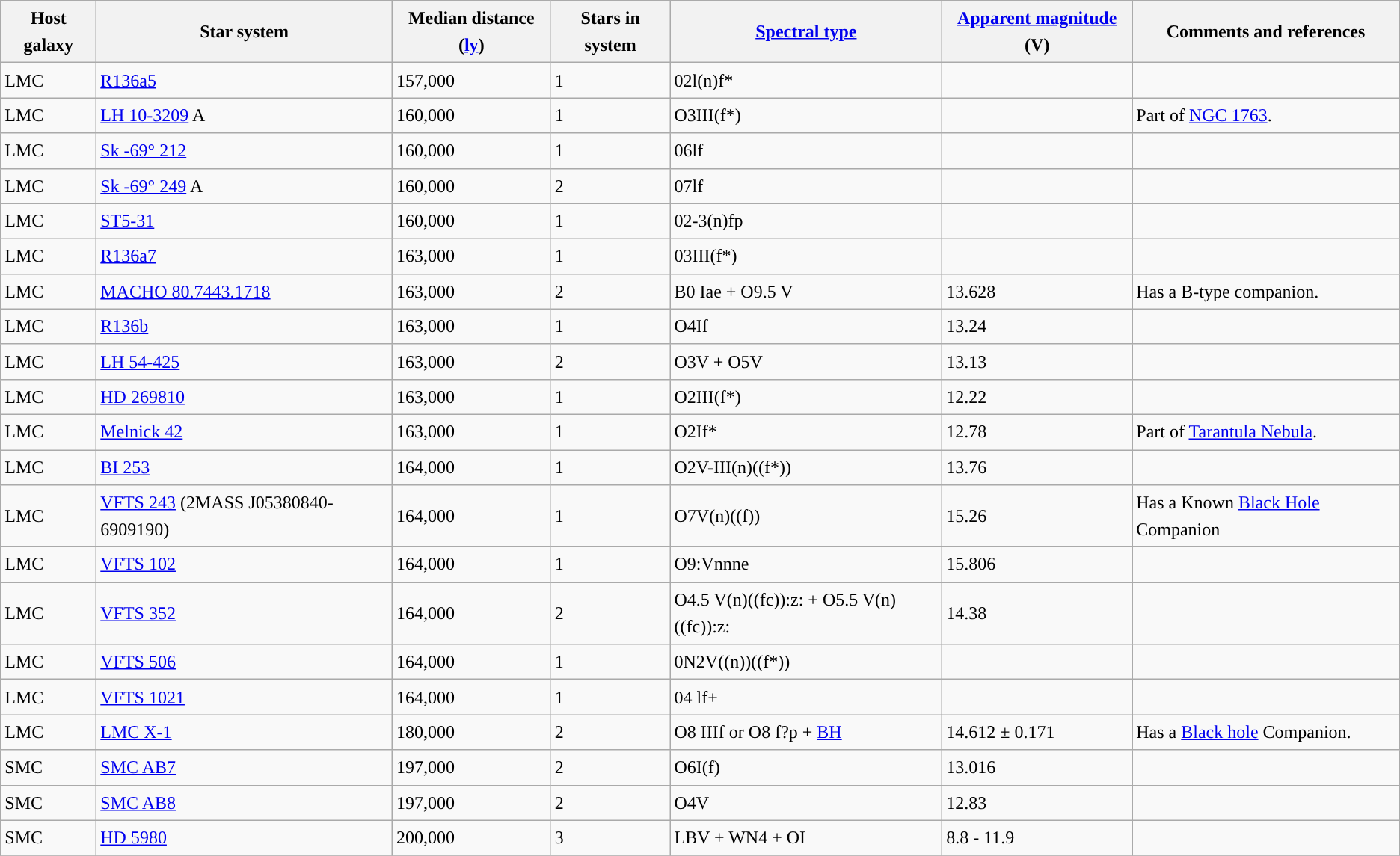<table class="wikitable sortable" style="font-size:1.00em; line-height:1.5em; position:relative;">
<tr>
<th>Host galaxy</th>
<th scope="col">Star system</th>
<th scope="col">Median distance (<a href='#'>ly</a>)</th>
<th scope="col">Stars in system</th>
<th scope="col"><a href='#'>Spectral type</a></th>
<th scope="col"><a href='#'>Apparent magnitude</a> (V)</th>
<th scope="col">Comments and references</th>
</tr>
<tr>
<td>LMC</td>
<td><a href='#'>R136a5</a></td>
<td>157,000</td>
<td>1</td>
<td style="background: ">02l(n)f*</td>
<td></td>
<td></td>
</tr>
<tr>
<td>LMC</td>
<td><a href='#'>LH 10-3209</a> A</td>
<td>160,000</td>
<td>1</td>
<td style="background: ">O3III(f*)</td>
<td></td>
<td>Part of <a href='#'>NGC 1763</a>.</td>
</tr>
<tr>
<td>LMC</td>
<td><a href='#'>Sk -69° 212</a></td>
<td>160,000</td>
<td>1</td>
<td style="background: ">06lf</td>
<td></td>
<td></td>
</tr>
<tr>
<td>LMC</td>
<td><a href='#'>Sk -69° 249</a> A</td>
<td>160,000</td>
<td>2</td>
<td style="background: ">07lf</td>
<td></td>
<td></td>
</tr>
<tr>
<td>LMC</td>
<td><a href='#'>ST5-31</a></td>
<td>160,000</td>
<td>1</td>
<td style="background: ">02-3(n)fp</td>
<td></td>
<td></td>
</tr>
<tr>
<td>LMC</td>
<td><a href='#'>R136a7</a></td>
<td>163,000</td>
<td>1</td>
<td style="background: ">03III(f*)</td>
<td></td>
<td></td>
</tr>
<tr>
<td>LMC</td>
<td><a href='#'>MACHO 80.7443.1718</a></td>
<td>163,000</td>
<td>2</td>
<td style="background: ">B0 Iae + O9.5 V</td>
<td>13.628</td>
<td>Has a B-type companion.</td>
</tr>
<tr>
<td>LMC</td>
<td><a href='#'>R136b</a></td>
<td>163,000</td>
<td>1</td>
<td style="background: ">O4If</td>
<td>13.24</td>
<td></td>
</tr>
<tr>
<td>LMC</td>
<td><a href='#'>LH 54-425</a></td>
<td>163,000</td>
<td>2</td>
<td style="background: ">O3V + O5V</td>
<td>13.13</td>
<td></td>
</tr>
<tr>
<td>LMC</td>
<td><a href='#'>HD 269810</a></td>
<td>163,000</td>
<td>1</td>
<td style="background: ">O2III(f*)</td>
<td>12.22</td>
<td></td>
</tr>
<tr>
<td>LMC</td>
<td><a href='#'>Melnick 42</a></td>
<td>163,000</td>
<td>1</td>
<td style="background: ">O2If*</td>
<td>12.78</td>
<td>Part of <a href='#'>Tarantula Nebula</a>.</td>
</tr>
<tr>
<td>LMC</td>
<td><a href='#'>BI 253</a></td>
<td>164,000</td>
<td>1</td>
<td style="background: ">O2V-III(n)((f*))</td>
<td>13.76</td>
<td></td>
</tr>
<tr>
<td>LMC</td>
<td><a href='#'>VFTS 243</a> (2MASS J05380840-6909190)</td>
<td>164,000</td>
<td>1</td>
<td style="background: ">O7V(n)((f))</td>
<td>15.26</td>
<td>Has a Known <a href='#'>Black Hole</a> Companion</td>
</tr>
<tr>
<td>LMC</td>
<td><a href='#'>VFTS 102</a></td>
<td>164,000</td>
<td>1</td>
<td style="background: ">O9:Vnnne</td>
<td>15.806</td>
<td></td>
</tr>
<tr>
<td>LMC</td>
<td><a href='#'>VFTS 352</a></td>
<td>164,000</td>
<td>2</td>
<td style="background: ">O4.5 V(n)((fc)):z: + O5.5 V(n)((fc)):z:</td>
<td>14.38</td>
<td></td>
</tr>
<tr>
<td>LMC</td>
<td><a href='#'>VFTS 506</a></td>
<td>164,000</td>
<td>1</td>
<td style="background: ">0N2V((n))((f*))</td>
<td></td>
<td></td>
</tr>
<tr>
<td>LMC</td>
<td><a href='#'>VFTS 1021</a></td>
<td>164,000</td>
<td>1</td>
<td style="background: ">04 lf+</td>
<td></td>
<td></td>
</tr>
<tr>
<td>LMC</td>
<td><a href='#'>LMC X-1</a></td>
<td>180,000</td>
<td>2</td>
<td style="background: ">O8 IIIf or O8 f?p + <a href='#'>BH</a></td>
<td>14.612 ± 0.171</td>
<td>Has a <a href='#'>Black hole</a> Companion.</td>
</tr>
<tr>
<td>SMC</td>
<td><a href='#'>SMC AB7</a></td>
<td>197,000</td>
<td>2</td>
<td style="background: ">O6I(f)</td>
<td>13.016</td>
<td></td>
</tr>
<tr>
<td>SMC</td>
<td><a href='#'>SMC AB8</a></td>
<td>197,000</td>
<td>2</td>
<td style="background: ">O4V</td>
<td>12.83</td>
<td></td>
</tr>
<tr>
<td>SMC</td>
<td><a href='#'>HD 5980</a></td>
<td>200,000</td>
<td>3</td>
<td style="background: ">LBV + WN4 + OI</td>
<td>8.8 - 11.9</td>
<td></td>
</tr>
<tr>
</tr>
</table>
